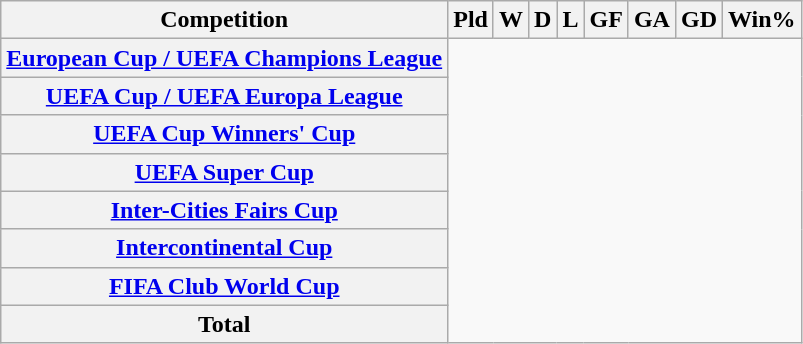<table class="wikitable unsortable plainrowheaders" style="text-align:center">
<tr>
<th scope="col">Competition</th>
<th scope="col">Pld</th>
<th scope="col">W</th>
<th scope="col">D</th>
<th scope="col">L</th>
<th scope="col">GF</th>
<th scope="col">GA</th>
<th scope="col">GD</th>
<th scope="col">Win%</th>
</tr>
<tr>
<th scope="row" align=left><a href='#'>European Cup / UEFA Champions League</a><br></th>
</tr>
<tr>
<th scope="row" align=left><a href='#'>UEFA Cup / UEFA Europa League</a><br></th>
</tr>
<tr>
<th scope="row" align=left><a href='#'>UEFA Cup Winners' Cup</a><br></th>
</tr>
<tr>
<th scope="row" align=left><a href='#'>UEFA Super Cup</a><br></th>
</tr>
<tr>
<th scope="row" align=left><a href='#'>Inter-Cities Fairs Cup</a><br></th>
</tr>
<tr>
<th scope="row" align=left><a href='#'>Intercontinental Cup</a><br></th>
</tr>
<tr>
<th scope="row" align=left><a href='#'>FIFA Club World Cup</a><br></th>
</tr>
<tr>
<th>Total<br></th>
</tr>
</table>
